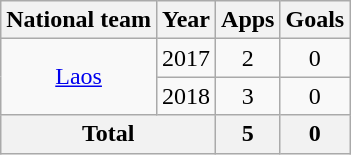<table class="wikitable" style="text-align:center">
<tr>
<th>National team</th>
<th>Year</th>
<th>Apps</th>
<th>Goals</th>
</tr>
<tr>
<td rowspan="2"><a href='#'>Laos</a></td>
<td>2017</td>
<td>2</td>
<td>0</td>
</tr>
<tr>
<td>2018</td>
<td>3</td>
<td>0</td>
</tr>
<tr>
<th colspan=2>Total</th>
<th>5</th>
<th>0</th>
</tr>
</table>
